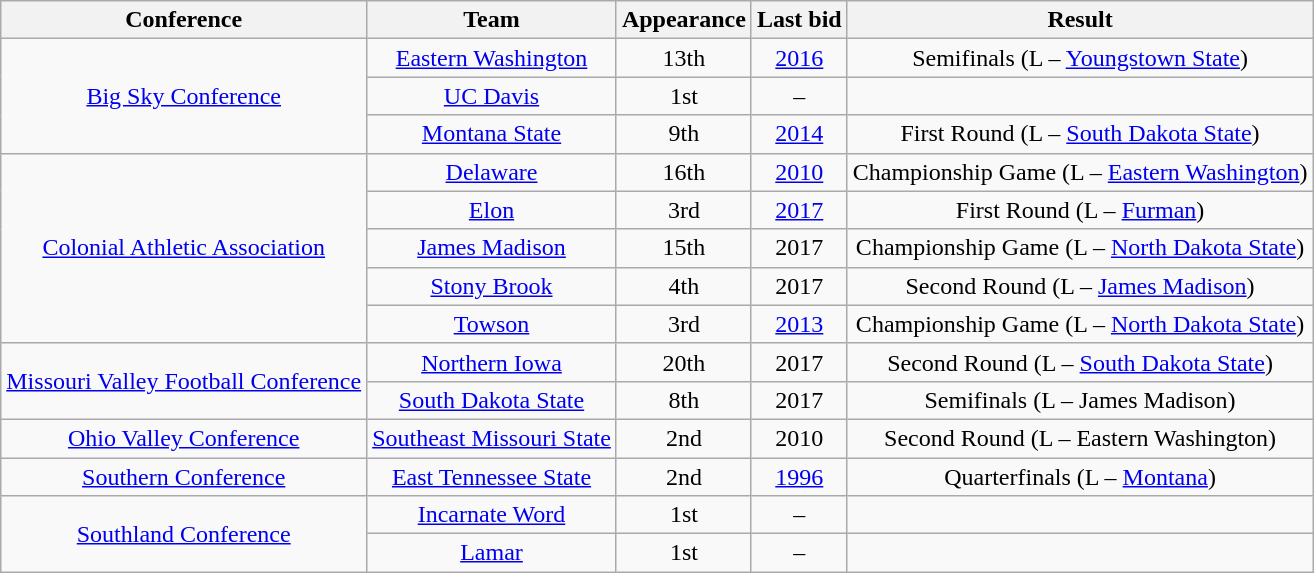<table class="wikitable sortable" style="text-align: center;">
<tr>
<th>Conference</th>
<th>Team</th>
<th data-sort-type="number">Appearance</th>
<th>Last bid</th>
<th>Result</th>
</tr>
<tr>
<td rowspan=3><a href='#'>Big Sky Conference</a></td>
<td><a href='#'>Eastern Washington</a></td>
<td>13th</td>
<td><a href='#'>2016</a></td>
<td>Semifinals (L – <a href='#'>Youngstown State</a>)</td>
</tr>
<tr>
<td><a href='#'>UC Davis</a></td>
<td>1st</td>
<td>–</td>
<td></td>
</tr>
<tr>
<td><a href='#'>Montana State</a></td>
<td>9th</td>
<td><a href='#'>2014</a></td>
<td>First Round (L – <a href='#'>South Dakota State</a>)</td>
</tr>
<tr>
<td rowspan=5><a href='#'>Colonial Athletic Association</a></td>
<td><a href='#'>Delaware</a></td>
<td>16th</td>
<td><a href='#'>2010</a></td>
<td>Championship Game (L – <a href='#'>Eastern Washington</a>)</td>
</tr>
<tr>
<td><a href='#'>Elon</a></td>
<td>3rd</td>
<td><a href='#'>2017</a></td>
<td>First Round (L – <a href='#'>Furman</a>)</td>
</tr>
<tr>
<td><a href='#'>James Madison</a></td>
<td>15th</td>
<td>2017</td>
<td>Championship Game (L – <a href='#'>North Dakota State</a>)</td>
</tr>
<tr>
<td><a href='#'>Stony Brook</a></td>
<td>4th</td>
<td>2017</td>
<td>Second Round (L – <a href='#'>James Madison</a>)</td>
</tr>
<tr>
<td><a href='#'>Towson</a></td>
<td>3rd</td>
<td><a href='#'>2013</a></td>
<td>Championship Game (L – <a href='#'>North Dakota State</a>)</td>
</tr>
<tr>
<td rowspan=2><a href='#'>Missouri Valley Football Conference</a></td>
<td><a href='#'>Northern Iowa</a></td>
<td>20th</td>
<td>2017</td>
<td>Second Round (L – <a href='#'>South Dakota State</a>)</td>
</tr>
<tr>
<td><a href='#'>South Dakota State</a></td>
<td>8th</td>
<td>2017</td>
<td>Semifinals (L – James Madison)</td>
</tr>
<tr>
<td><a href='#'>Ohio Valley Conference</a></td>
<td><a href='#'>Southeast Missouri State</a></td>
<td>2nd</td>
<td>2010</td>
<td>Second Round (L – Eastern Washington)</td>
</tr>
<tr>
<td><a href='#'>Southern Conference</a></td>
<td><a href='#'>East Tennessee State</a></td>
<td>2nd</td>
<td><a href='#'>1996</a></td>
<td>Quarterfinals (L – <a href='#'>Montana</a>)</td>
</tr>
<tr>
<td rowspan=2><a href='#'>Southland Conference</a></td>
<td><a href='#'>Incarnate Word</a></td>
<td>1st</td>
<td>–</td>
<td></td>
</tr>
<tr>
<td><a href='#'>Lamar</a></td>
<td>1st</td>
<td>–</td>
<td></td>
</tr>
</table>
